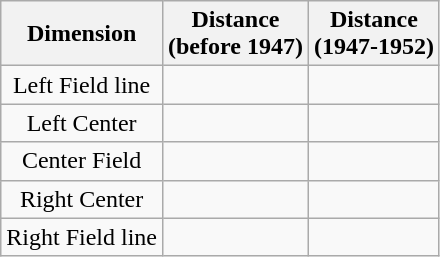<table class="wikitable" style="text-align:center;">
<tr>
<th>Dimension</th>
<th>Distance<br>(before 1947)</th>
<th>Distance<br>(1947-1952)</th>
</tr>
<tr>
<td>Left Field line</td>
<td align=left></td>
<td align=left></td>
</tr>
<tr>
<td>Left Center</td>
<td align=left></td>
<td></td>
</tr>
<tr>
<td>Center Field</td>
<td align=left></td>
<td align=left></td>
</tr>
<tr>
<td>Right Center</td>
<td align=left></td>
<td></td>
</tr>
<tr>
<td>Right Field line</td>
<td align=left></td>
<td align=left></td>
</tr>
</table>
